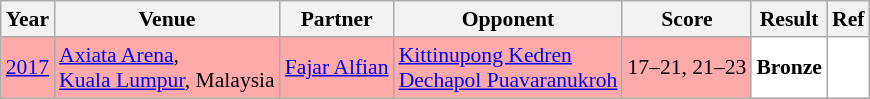<table class="sortable wikitable" style="font-size: 90%">
<tr>
<th>Year</th>
<th>Venue</th>
<th>Partner</th>
<th>Opponent</th>
<th>Score</th>
<th>Result</th>
<th>Ref</th>
</tr>
<tr style="background:#FFAAAA">
<td align="center"><a href='#'>2017</a></td>
<td align="left"><a href='#'>Axiata Arena</a>,<br><a href='#'>Kuala Lumpur</a>, Malaysia</td>
<td align="left"> <a href='#'>Fajar Alfian</a></td>
<td align="left"> <a href='#'>Kittinupong Kedren</a><br> <a href='#'>Dechapol Puavaranukroh</a></td>
<td align="left">17–21, 21–23</td>
<td style="text-align:left; background:white"> <strong>Bronze</strong></td>
<td style="text-align:center; background:white"></td>
</tr>
</table>
